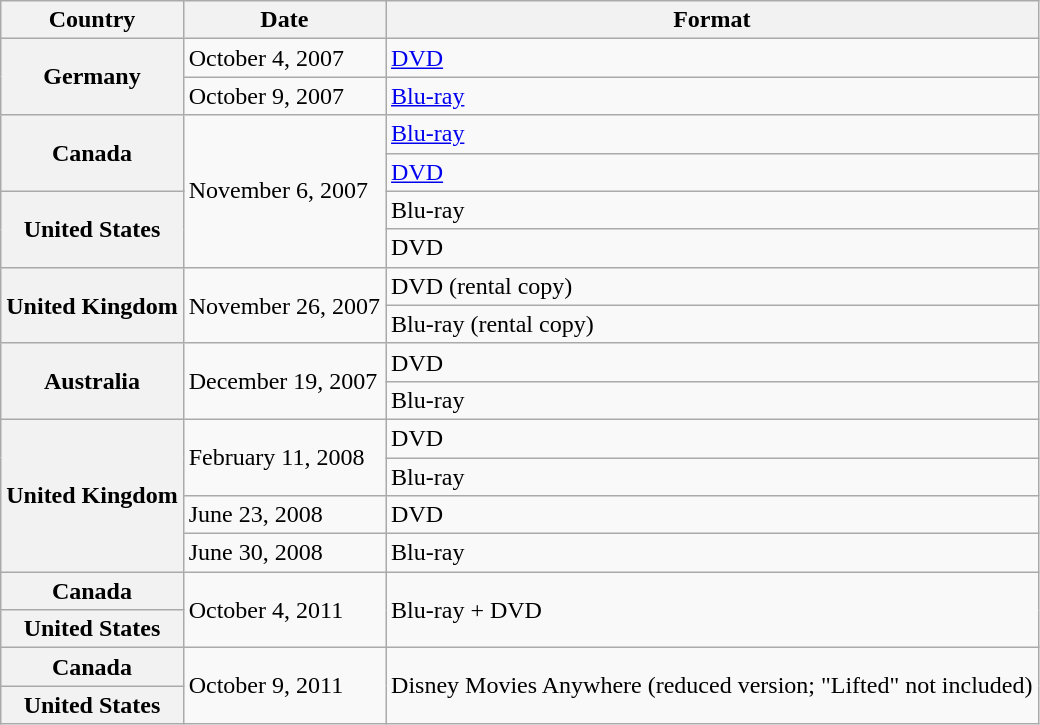<table class="wikitable plainrowheaders">
<tr>
<th>Country</th>
<th>Date</th>
<th>Format</th>
</tr>
<tr>
<th scope="row" rowspan="2">Germany</th>
<td>October 4, 2007</td>
<td><a href='#'>DVD</a></td>
</tr>
<tr>
<td>October 9, 2007</td>
<td><a href='#'>Blu-ray</a></td>
</tr>
<tr>
<th scope="row" rowspan="2">Canada</th>
<td rowspan="4">November 6, 2007</td>
<td><a href='#'>Blu-ray</a></td>
</tr>
<tr>
<td><a href='#'>DVD</a></td>
</tr>
<tr>
<th scope="row" rowspan="2">United States</th>
<td>Blu-ray</td>
</tr>
<tr>
<td>DVD</td>
</tr>
<tr>
<th scope="row" rowspan="2">United Kingdom</th>
<td rowspan="2">November 26, 2007</td>
<td>DVD (rental copy)</td>
</tr>
<tr>
<td>Blu-ray (rental copy)</td>
</tr>
<tr>
<th scope="row" rowspan="2">Australia</th>
<td rowspan="2">December 19, 2007</td>
<td>DVD</td>
</tr>
<tr>
<td>Blu-ray</td>
</tr>
<tr>
<th scope="row" rowspan="4">United Kingdom</th>
<td rowspan="2">February 11, 2008</td>
<td>DVD</td>
</tr>
<tr>
<td>Blu-ray</td>
</tr>
<tr>
<td>June 23, 2008</td>
<td>DVD</td>
</tr>
<tr>
<td>June 30, 2008</td>
<td>Blu-ray</td>
</tr>
<tr>
<th scope="row">Canada</th>
<td rowspan="2">October 4, 2011</td>
<td rowspan="2">Blu-ray + DVD</td>
</tr>
<tr>
<th scope="row">United States</th>
</tr>
<tr>
<th scope="row">Canada</th>
<td rowspan="2">October 9, 2011</td>
<td rowspan="2">Disney Movies Anywhere (reduced version; "Lifted" not included)</td>
</tr>
<tr>
<th scope="row">United States</th>
</tr>
</table>
